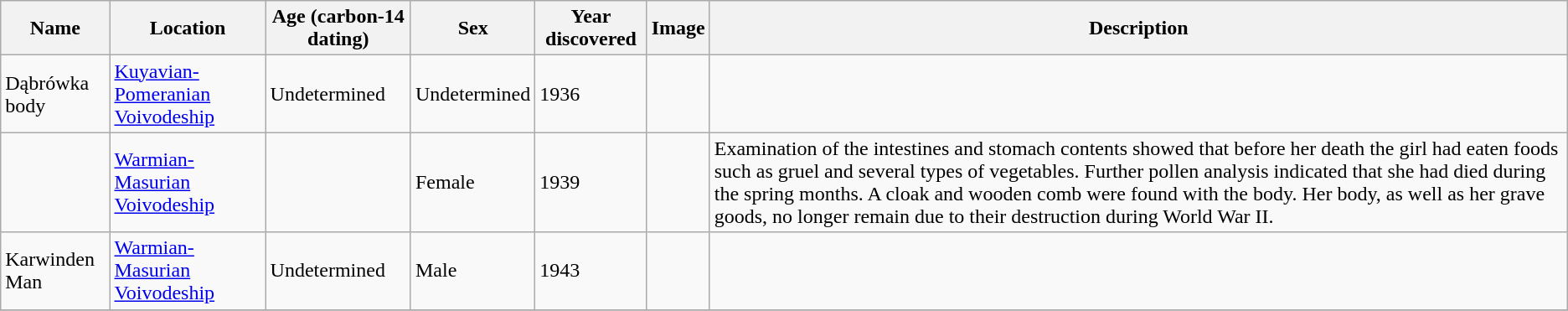<table class="wikitable sortable">
<tr>
<th scope="col">Name</th>
<th scope="col">Location</th>
<th scope="col">Age (carbon-14 dating)</th>
<th scope="col">Sex</th>
<th scope="col">Year discovered</th>
<th scope="col" class="unsortable">Image</th>
<th scope="col">Description</th>
</tr>
<tr>
<td>Dąbrówka body</td>
<td><a href='#'>Kuyavian-Pomeranian Voivodeship</a></td>
<td>Undetermined</td>
<td>Undetermined</td>
<td>1936</td>
<td></td>
<td></td>
</tr>
<tr>
<td></td>
<td><a href='#'>Warmian-Masurian Voivodeship</a></td>
<td></td>
<td>Female</td>
<td>1939</td>
<td></td>
<td>Examination of the intestines and stomach contents showed that before her death the girl had eaten foods such as gruel and several types of vegetables. Further pollen analysis indicated that she had died during the spring months. A cloak and wooden comb were found with the body. Her body, as well as her grave goods, no longer remain due to their destruction during World War II.</td>
</tr>
<tr>
<td>Karwinden Man</td>
<td><a href='#'>Warmian-Masurian Voivodeship</a></td>
<td>Undetermined</td>
<td>Male</td>
<td>1943</td>
<td></td>
<td></td>
</tr>
<tr>
</tr>
</table>
